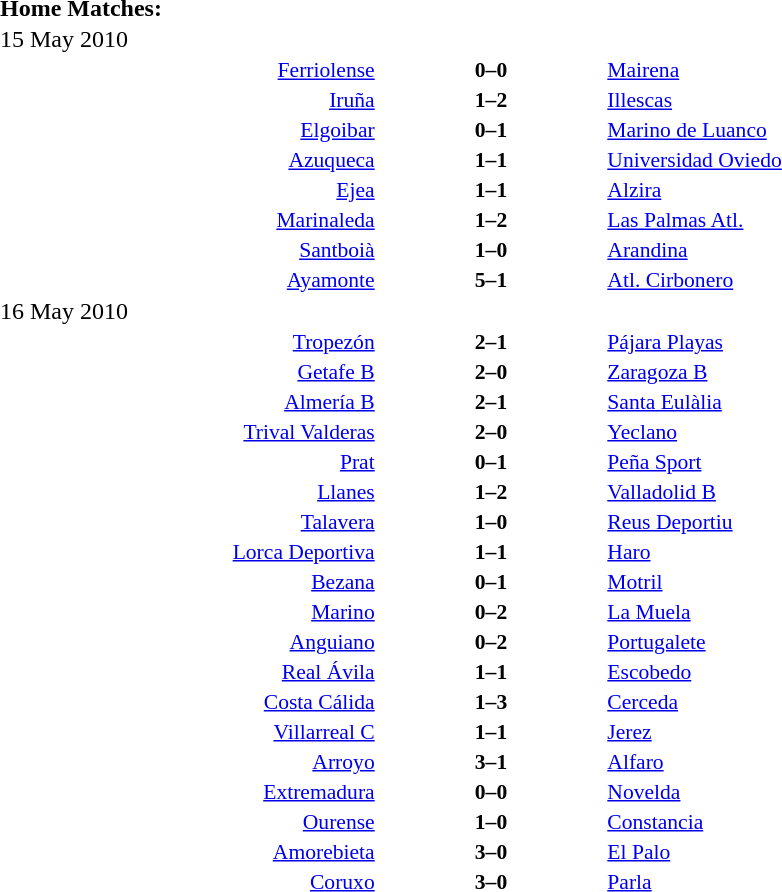<table width=100% cellspacing=1>
<tr>
<th width=20%></th>
<th width=12%></th>
<th width=20%></th>
<th></th>
</tr>
<tr>
<td><strong>Home Matches:</strong></td>
</tr>
<tr>
<td>15 May 2010</td>
</tr>
<tr style=font-size:90%>
<td align=right><a href='#'>Ferriolense</a></td>
<td align=center><strong>0–0</strong></td>
<td><a href='#'>Mairena</a></td>
</tr>
<tr style=font-size:90%>
<td align=right><a href='#'>Iruña</a></td>
<td align=center><strong>1–2</strong></td>
<td><a href='#'>Illescas</a></td>
</tr>
<tr style=font-size:90%>
<td align=right><a href='#'>Elgoibar</a></td>
<td align=center><strong>0–1</strong></td>
<td><a href='#'>Marino de Luanco</a></td>
</tr>
<tr style=font-size:90%>
<td align=right><a href='#'>Azuqueca</a></td>
<td align=center><strong>1–1</strong></td>
<td><a href='#'>Universidad Oviedo</a></td>
</tr>
<tr style=font-size:90%>
<td align=right><a href='#'>Ejea</a></td>
<td align=center><strong>1–1</strong></td>
<td><a href='#'>Alzira</a></td>
</tr>
<tr style=font-size:90%>
<td align=right><a href='#'>Marinaleda</a></td>
<td align=center><strong>1–2</strong></td>
<td><a href='#'>Las Palmas Atl.</a></td>
</tr>
<tr style=font-size:90%>
<td align=right><a href='#'>Santboià</a></td>
<td align=center><strong>1–0</strong></td>
<td><a href='#'>Arandina</a></td>
</tr>
<tr style=font-size:90%>
<td align=right><a href='#'>Ayamonte</a></td>
<td align=center><strong>5–1</strong></td>
<td><a href='#'>Atl. Cirbonero</a></td>
</tr>
<tr>
<td>16 May 2010</td>
</tr>
<tr style=font-size:90%>
<td align=right><a href='#'>Tropezón</a></td>
<td align=center><strong>2–1</strong></td>
<td><a href='#'>Pájara Playas</a></td>
</tr>
<tr style=font-size:90%>
<td align=right><a href='#'>Getafe B</a></td>
<td align=center><strong>2–0</strong></td>
<td><a href='#'>Zaragoza B</a></td>
</tr>
<tr style=font-size:90%>
<td align=right><a href='#'>Almería B</a></td>
<td align=center><strong>2–1</strong></td>
<td><a href='#'>Santa Eulàlia</a></td>
</tr>
<tr style=font-size:90%>
<td align=right><a href='#'>Trival Valderas</a></td>
<td align=center><strong>2–0</strong></td>
<td><a href='#'>Yeclano</a></td>
</tr>
<tr style=font-size:90%>
<td align=right><a href='#'>Prat</a></td>
<td align=center><strong>0–1</strong></td>
<td><a href='#'>Peña Sport</a></td>
</tr>
<tr style=font-size:90%>
<td align=right><a href='#'>Llanes</a></td>
<td align=center><strong>1–2</strong></td>
<td><a href='#'>Valladolid B</a></td>
</tr>
<tr style=font-size:90%>
<td align=right><a href='#'>Talavera</a></td>
<td align=center><strong>1–0</strong></td>
<td><a href='#'>Reus Deportiu</a></td>
</tr>
<tr style=font-size:90%>
<td align=right><a href='#'>Lorca Deportiva</a></td>
<td align=center><strong>1–1</strong></td>
<td><a href='#'>Haro</a></td>
</tr>
<tr style=font-size:90%>
<td align=right><a href='#'>Bezana</a></td>
<td align=center><strong>0–1</strong></td>
<td><a href='#'>Motril</a></td>
</tr>
<tr style=font-size:90%>
<td align=right><a href='#'>Marino</a></td>
<td align=center><strong>0–2</strong></td>
<td><a href='#'>La Muela</a></td>
</tr>
<tr style=font-size:90%>
<td align=right><a href='#'>Anguiano</a></td>
<td align=center><strong>0–2</strong></td>
<td><a href='#'>Portugalete</a></td>
</tr>
<tr style=font-size:90%>
<td align=right><a href='#'>Real Ávila</a></td>
<td align=center><strong>1–1</strong></td>
<td><a href='#'>Escobedo</a></td>
</tr>
<tr style=font-size:90%>
<td align=right><a href='#'>Costa Cálida</a></td>
<td align=center><strong>1–3</strong></td>
<td><a href='#'>Cerceda</a></td>
</tr>
<tr style=font-size:90%>
<td align=right><a href='#'>Villarreal C</a></td>
<td align=center><strong>1–1</strong></td>
<td><a href='#'>Jerez</a></td>
</tr>
<tr style=font-size:90%>
<td align=right><a href='#'>Arroyo</a></td>
<td align=center><strong>3–1</strong></td>
<td><a href='#'>Alfaro</a></td>
</tr>
<tr style=font-size:90%>
<td align=right><a href='#'>Extremadura</a></td>
<td align=center><strong>0–0</strong></td>
<td><a href='#'>Novelda</a></td>
</tr>
<tr style=font-size:90%>
<td align=right><a href='#'>Ourense</a></td>
<td align=center><strong>1–0</strong></td>
<td><a href='#'>Constancia</a></td>
</tr>
<tr style=font-size:90%>
<td align=right><a href='#'>Amorebieta</a></td>
<td align=center><strong>3–0</strong></td>
<td><a href='#'>El Palo</a></td>
</tr>
<tr style=font-size:90%>
<td align=right><a href='#'>Coruxo</a></td>
<td align=center><strong>3–0</strong></td>
<td><a href='#'>Parla</a></td>
</tr>
</table>
